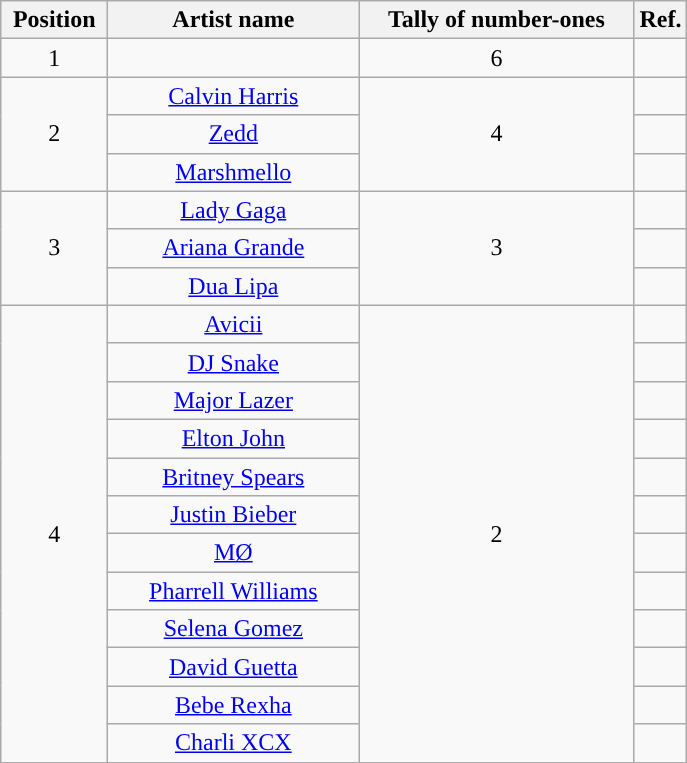<table class="wikitable sortable plainrowheaders" style="text-align:center;">
<tr>
<th scope="col" style="width:4em;" class="unsortable">Position</th>
<th scope="col" style="width:10em;">Artist name</th>
<th scope="col" style="width:11em;" class="unsortable">Tally of number-ones</th>
<th scope="col" style="width:1em;">Ref.</th>
</tr>
<tr>
<td>1</td>
<td></td>
<td>6</td>
<td></td>
</tr>
<tr>
<td rowspan="3">2</td>
<td><a href='#'>Calvin Harris</a></td>
<td rowspan="3">4</td>
<td></td>
</tr>
<tr>
<td><a href='#'>Zedd</a></td>
<td></td>
</tr>
<tr>
<td><a href='#'>Marshmello</a></td>
<td></td>
</tr>
<tr>
<td rowspan="3">3</td>
<td><a href='#'>Lady Gaga</a></td>
<td rowspan="3">3</td>
<td></td>
</tr>
<tr>
<td><a href='#'>Ariana Grande</a></td>
<td></td>
</tr>
<tr>
<td><a href='#'>Dua Lipa</a></td>
<td></td>
</tr>
<tr>
<td rowspan="13">4</td>
<td><a href='#'>Avicii</a></td>
<td rowspan="13">2</td>
<td></td>
</tr>
<tr>
<td><a href='#'>DJ Snake</a></td>
<td></td>
</tr>
<tr>
<td><a href='#'>Major Lazer</a></td>
<td></td>
</tr>
<tr>
<td><a href='#'>Elton John</a></td>
<td></td>
</tr>
<tr>
<td><a href='#'>Britney Spears</a></td>
<td></td>
</tr>
<tr>
<td><a href='#'>Justin Bieber</a></td>
<td></td>
</tr>
<tr>
<td><a href='#'>MØ</a></td>
<td></td>
</tr>
<tr>
<td><a href='#'>Pharrell Williams</a></td>
<td></td>
</tr>
<tr>
<td><a href='#'>Selena Gomez</a></td>
<td></td>
</tr>
<tr>
<td><a href='#'>David Guetta</a></td>
<td></td>
</tr>
<tr>
<td><a href='#'>Bebe Rexha</a></td>
<td></td>
</tr>
<tr>
<td><a href='#'>Charli XCX</a></td>
<td></td>
</tr>
</table>
